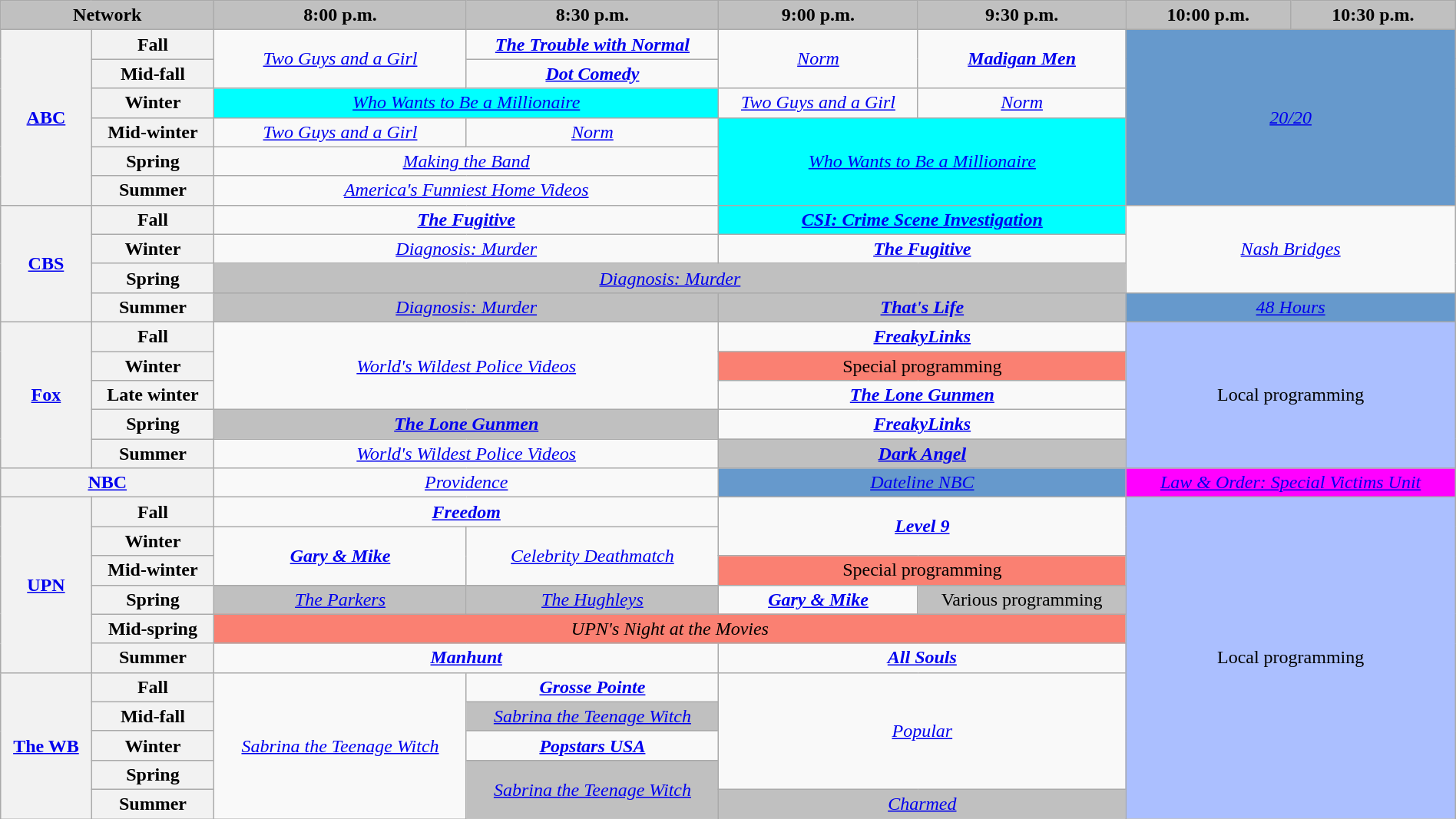<table class="wikitable" style="width:100%;margin-right:0;text-align:center">
<tr>
<th colspan="2" style="background-color:#C0C0C0;text-align:center">Network</th>
<th style="background-color:#C0C0C0;text-align:center">8:00 p.m.</th>
<th style="background-color:#C0C0C0;text-align:center">8:30 p.m.</th>
<th style="background-color:#C0C0C0;text-align:center">9:00 p.m.</th>
<th style="background-color:#C0C0C0;text-align:center">9:30 p.m.</th>
<th style="background-color:#C0C0C0;text-align:center">10:00 p.m.</th>
<th style="background-color:#C0C0C0;text-align:center">10:30 p.m.</th>
</tr>
<tr>
<th rowspan="6"><a href='#'>ABC</a></th>
<th>Fall</th>
<td rowspan="2"><em><a href='#'>Two Guys and a Girl</a></em></td>
<td><strong><em><a href='#'>The Trouble with Normal</a></em></strong></td>
<td rowspan="2"><em><a href='#'>Norm</a></em></td>
<td rowspan="2"><strong><em><a href='#'>Madigan Men</a></em></strong></td>
<td style="background:#6699CC;" colspan="2" rowspan="6"><em><a href='#'>20/20</a></em></td>
</tr>
<tr>
<th>Mid-fall</th>
<td><strong><em><a href='#'>Dot Comedy</a></em></strong></td>
</tr>
<tr>
<th>Winter</th>
<td style="background:cyan;" colspan="2"><em><a href='#'>Who Wants to Be a Millionaire</a></em> </td>
<td><em><a href='#'>Two Guys and a Girl</a></em></td>
<td><em><a href='#'>Norm</a></em></td>
</tr>
<tr>
<th>Mid-winter</th>
<td><em><a href='#'>Two Guys and a Girl</a></em></td>
<td><em><a href='#'>Norm</a></em></td>
<td style="background:cyan;" rowspan="3" colspan="2"><em><a href='#'>Who Wants to Be a Millionaire</a></em> </td>
</tr>
<tr>
<th>Spring</th>
<td colspan="2"><em><a href='#'>Making the Band</a></em></td>
</tr>
<tr>
<th>Summer</th>
<td colspan="2"><em><a href='#'>America's Funniest Home Videos</a></em></td>
</tr>
<tr>
<th rowspan="4"><a href='#'>CBS</a></th>
<th>Fall</th>
<td colspan="2"><strong><em><a href='#'>The Fugitive</a></em></strong></td>
<td style="background:#00FFFF;" colspan="2"><strong><em><a href='#'>CSI: Crime Scene Investigation</a></em></strong> </td>
<td colspan="2" rowspan="3"><em><a href='#'>Nash Bridges</a></em></td>
</tr>
<tr>
<th>Winter</th>
<td colspan="2"><em><a href='#'>Diagnosis: Murder</a></em></td>
<td colspan="2"><strong><em><a href='#'>The Fugitive</a></em></strong></td>
</tr>
<tr>
<th>Spring</th>
<td colspan="4" style="background:#C0C0C0;"><em><a href='#'>Diagnosis: Murder</a></em> </td>
</tr>
<tr>
<th>Summer</th>
<td colspan="2" style="background:#C0C0C0;"><em><a href='#'>Diagnosis: Murder</a></em> </td>
<td colspan="2" style="background:#C0C0C0;"><strong><em><a href='#'>That's Life</a></em></strong> </td>
<td style="background:#6699CC;" colspan="2"><em><a href='#'>48 Hours</a></em></td>
</tr>
<tr>
<th rowspan="5"><a href='#'>Fox</a></th>
<th>Fall</th>
<td colspan="2" rowspan="3"><em><a href='#'>World's Wildest Police Videos</a></em></td>
<td colspan="2"><strong><em><a href='#'>FreakyLinks</a></em></strong></td>
<td style="background:#abbfff;" colspan="2" rowspan="5">Local programming</td>
</tr>
<tr>
<th>Winter</th>
<td style="background:#FA8072;" colspan="2">Special programming</td>
</tr>
<tr>
<th>Late winter</th>
<td colspan="2"><strong><em><a href='#'>The Lone Gunmen</a></em></strong></td>
</tr>
<tr>
<th>Spring</th>
<td colspan="2" style="background:#C0C0C0;"><strong><em><a href='#'>The Lone Gunmen</a></em></strong> </td>
<td colspan="2"><strong><em><a href='#'>FreakyLinks</a></em></strong></td>
</tr>
<tr>
<th>Summer</th>
<td colspan="2"><em><a href='#'>World's Wildest Police Videos</a></em></td>
<td colspan="2" style="background:#C0C0C0;"><strong><em><a href='#'>Dark Angel</a></em></strong> </td>
</tr>
<tr>
<th colspan="2"><a href='#'>NBC</a></th>
<td colspan="2"><em><a href='#'>Providence</a></em></td>
<td style="background:#6699CC;" colspan="2"><em><a href='#'>Dateline NBC</a></em></td>
<td style="background:magenta;" colspan="2"><em><a href='#'>Law & Order: Special Victims Unit</a></em> </td>
</tr>
<tr>
<th rowspan="6"><a href='#'>UPN</a></th>
<th>Fall</th>
<td colspan="2"><strong><em><a href='#'>Freedom</a></em></strong></td>
<td colspan="2" rowspan="2"><strong><em><a href='#'>Level 9</a></em></strong></td>
<td style="background:#abbfff;" colspan="2" rowspan="11">Local programming</td>
</tr>
<tr>
<th>Winter</th>
<td rowspan="2"><strong><em><a href='#'>Gary & Mike</a></em></strong></td>
<td rowspan="2"><em><a href='#'>Celebrity Deathmatch</a></em></td>
</tr>
<tr>
<th>Mid-winter</th>
<td style="background:#FA8072;" colspan="2">Special programming</td>
</tr>
<tr>
<th>Spring</th>
<td style="background:#C0C0C0;"><em><a href='#'>The Parkers</a></em> </td>
<td style="background:#C0C0C0;"><em><a href='#'>The Hughleys</a></em> </td>
<td><strong><em><a href='#'>Gary & Mike</a></em></strong></td>
<td style="background:#C0C0C0;">Various programming</td>
</tr>
<tr>
<th>Mid-spring</th>
<td style="background:#FA8072;" colspan="4"><em>UPN's Night at the Movies</em></td>
</tr>
<tr>
<th>Summer</th>
<td colspan="2"><strong><em><a href='#'>Manhunt</a></em></strong></td>
<td colspan="2"><strong><em><a href='#'>All Souls</a></em></strong></td>
</tr>
<tr>
<th rowspan="5"><a href='#'>The WB</a></th>
<th>Fall</th>
<td rowspan="5"><em><a href='#'>Sabrina the Teenage Witch</a></em></td>
<td><strong><em><a href='#'>Grosse Pointe</a></em></strong></td>
<td colspan="2" rowspan="4"><em><a href='#'>Popular</a></em></td>
</tr>
<tr>
<th>Mid-fall</th>
<td style="background:#C0C0C0;"><em><a href='#'>Sabrina the Teenage Witch</a></em> </td>
</tr>
<tr>
<th>Winter</th>
<td><strong><em><a href='#'>Popstars USA</a></em></strong></td>
</tr>
<tr>
<th>Spring</th>
<td rowspan="2" style="background:#C0C0C0;"><em><a href='#'>Sabrina the Teenage Witch</a></em> </td>
</tr>
<tr>
<th>Summer</th>
<td colspan="2" style="background:#C0C0C0;"><em><a href='#'>Charmed</a></em> </td>
</tr>
</table>
